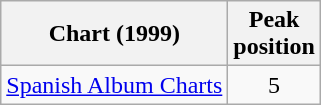<table class="wikitable sortable">
<tr>
<th>Chart (1999)</th>
<th>Peak<br>position</th>
</tr>
<tr>
<td><a href='#'>Spanish Album Charts</a></td>
<td align="center">5</td>
</tr>
</table>
